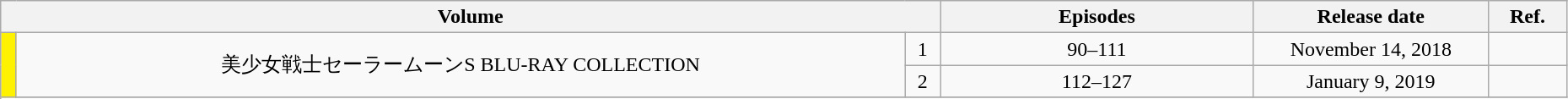<table class="wikitable" style="text-align: center; width: 98%;">
<tr>
<th colspan="3">Volume</th>
<th width="20%">Episodes</th>
<th width="15%">Release date</th>
<th width="5%">Ref.</th>
</tr>
<tr>
<td rowspan="10" width="1%" style="background: #FFF200;"></td>
<td rowspan="2">美少女戦士セーラームーンS BLU-RAY COLLECTION</td>
<td>1</td>
<td>90–111</td>
<td>November 14, 2018</td>
<td></td>
</tr>
<tr>
<td>2</td>
<td>112–127</td>
<td>January 9, 2019</td>
<td></td>
</tr>
<tr>
</tr>
</table>
